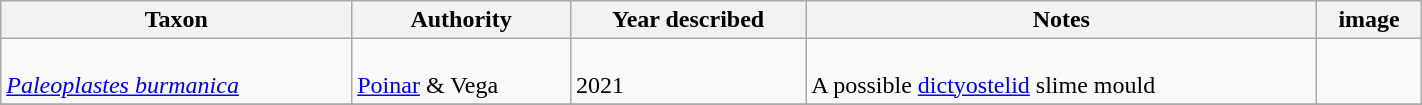<table class="wikitable sortable" align="center" width="75%">
<tr>
<th>Taxon</th>
<th>Authority</th>
<th>Year described</th>
<th>Notes</th>
<th>image</th>
</tr>
<tr>
<td><br><em><a href='#'>Paleoplastes burmanica</a></em></td>
<td><br><a href='#'>Poinar</a> & Vega</td>
<td><br>2021</td>
<td><br>A possible <a href='#'>dictyostelid</a> slime mould</td>
<td></td>
</tr>
<tr>
</tr>
</table>
